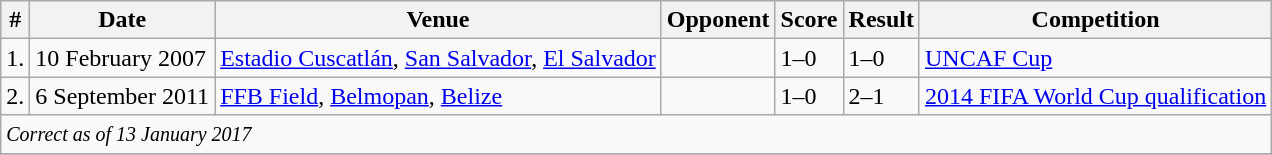<table class="wikitable">
<tr>
<th>#</th>
<th>Date</th>
<th>Venue</th>
<th>Opponent</th>
<th>Score</th>
<th>Result</th>
<th>Competition</th>
</tr>
<tr>
<td>1.</td>
<td>10 February 2007</td>
<td><a href='#'>Estadio Cuscatlán</a>, <a href='#'>San Salvador</a>, <a href='#'>El Salvador</a></td>
<td></td>
<td>1–0</td>
<td>1–0</td>
<td><a href='#'>UNCAF Cup</a></td>
</tr>
<tr>
<td>2.</td>
<td>6 September 2011</td>
<td><a href='#'>FFB Field</a>, <a href='#'>Belmopan</a>, <a href='#'>Belize</a></td>
<td></td>
<td>1–0</td>
<td>2–1</td>
<td><a href='#'>2014 FIFA World Cup qualification</a></td>
</tr>
<tr>
<td colspan="12"><small><em>Correct as of 13 January 2017</em></small></td>
</tr>
<tr>
</tr>
</table>
